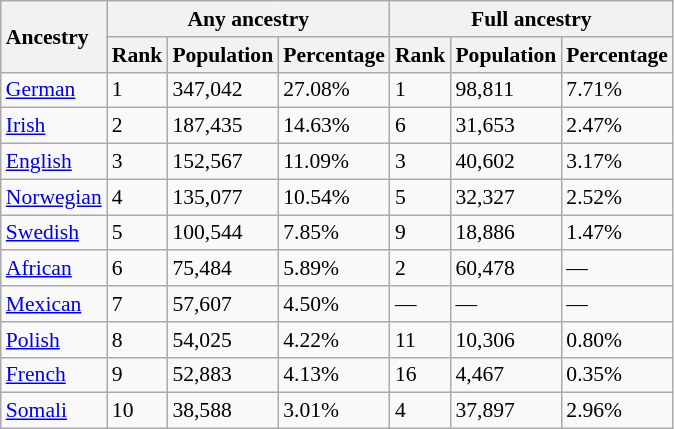<table class="wikitable sortable" style="font-size: 90%;">
<tr>
<th rowspan="2" style="text-align:left">Ancestry</th>
<th colspan="3">Any ancestry</th>
<th colspan="3">Full ancestry</th>
</tr>
<tr>
<th>Rank</th>
<th>Population</th>
<th>Percentage</th>
<th>Rank</th>
<th>Population</th>
<th>Percentage</th>
</tr>
<tr>
<td><a href='#'>German</a></td>
<td>1</td>
<td>347,042</td>
<td>27.08%</td>
<td>1</td>
<td>98,811</td>
<td>7.71%</td>
</tr>
<tr>
<td><a href='#'>Irish</a></td>
<td>2</td>
<td>187,435</td>
<td>14.63%</td>
<td>6</td>
<td>31,653</td>
<td>2.47%</td>
</tr>
<tr>
<td><a href='#'>English</a></td>
<td>3</td>
<td>152,567</td>
<td>11.09%</td>
<td>3</td>
<td>40,602</td>
<td>3.17%</td>
</tr>
<tr>
<td><a href='#'>Norwegian</a></td>
<td>4</td>
<td>135,077</td>
<td>10.54%</td>
<td>5</td>
<td>32,327</td>
<td>2.52%</td>
</tr>
<tr>
<td><a href='#'>Swedish</a></td>
<td>5</td>
<td>100,544</td>
<td>7.85%</td>
<td>9</td>
<td>18,886</td>
<td>1.47%</td>
</tr>
<tr>
<td><a href='#'>African</a></td>
<td>6</td>
<td>75,484</td>
<td>5.89%</td>
<td>2</td>
<td>60,478</td>
<td>—</td>
</tr>
<tr>
<td><a href='#'>Mexican</a></td>
<td>7</td>
<td>57,607</td>
<td>4.50%</td>
<td>—</td>
<td>—</td>
<td>—</td>
</tr>
<tr>
<td><a href='#'>Polish</a></td>
<td>8</td>
<td>54,025</td>
<td>4.22%</td>
<td>11</td>
<td>10,306</td>
<td>0.80%</td>
</tr>
<tr>
<td><a href='#'>French</a></td>
<td>9</td>
<td>52,883</td>
<td>4.13%</td>
<td>16</td>
<td>4,467</td>
<td>0.35%</td>
</tr>
<tr>
<td><a href='#'>Somali</a></td>
<td>10</td>
<td>38,588</td>
<td>3.01%</td>
<td>4</td>
<td>37,897</td>
<td>2.96%</td>
</tr>
</table>
